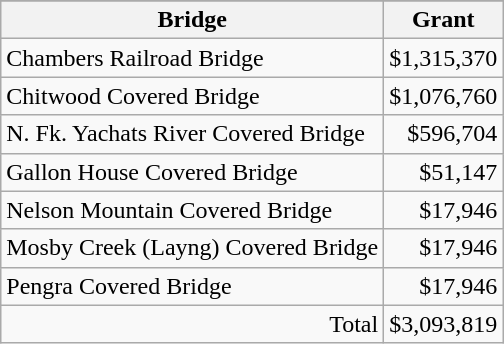<table class="wikitable">
<tr>
</tr>
<tr>
<th>Bridge</th>
<th>Grant</th>
</tr>
<tr>
<td>Chambers Railroad Bridge</td>
<td align="right">$1,315,370</td>
</tr>
<tr>
<td>Chitwood Covered Bridge</td>
<td align="right">$1,076,760</td>
</tr>
<tr>
<td>N. Fk. Yachats River Covered Bridge</td>
<td align="right">$596,704</td>
</tr>
<tr>
<td>Gallon House Covered Bridge</td>
<td align="right">$51,147</td>
</tr>
<tr>
<td>Nelson Mountain Covered Bridge</td>
<td align="right">$17,946</td>
</tr>
<tr>
<td>Mosby Creek (Layng) Covered Bridge</td>
<td align="right">$17,946</td>
</tr>
<tr>
<td>Pengra Covered Bridge</td>
<td align="right">$17,946</td>
</tr>
<tr>
<td align="right">Total</td>
<td align="right">$3,093,819</td>
</tr>
</table>
